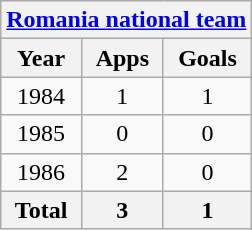<table class="wikitable" style="text-align:center">
<tr>
<th colspan=3><a href='#'>Romania national team</a></th>
</tr>
<tr>
<th>Year</th>
<th>Apps</th>
<th>Goals</th>
</tr>
<tr>
<td>1984</td>
<td>1</td>
<td>1</td>
</tr>
<tr>
<td>1985</td>
<td>0</td>
<td>0</td>
</tr>
<tr>
<td>1986</td>
<td>2</td>
<td>0</td>
</tr>
<tr>
<th>Total</th>
<th>3</th>
<th>1</th>
</tr>
</table>
